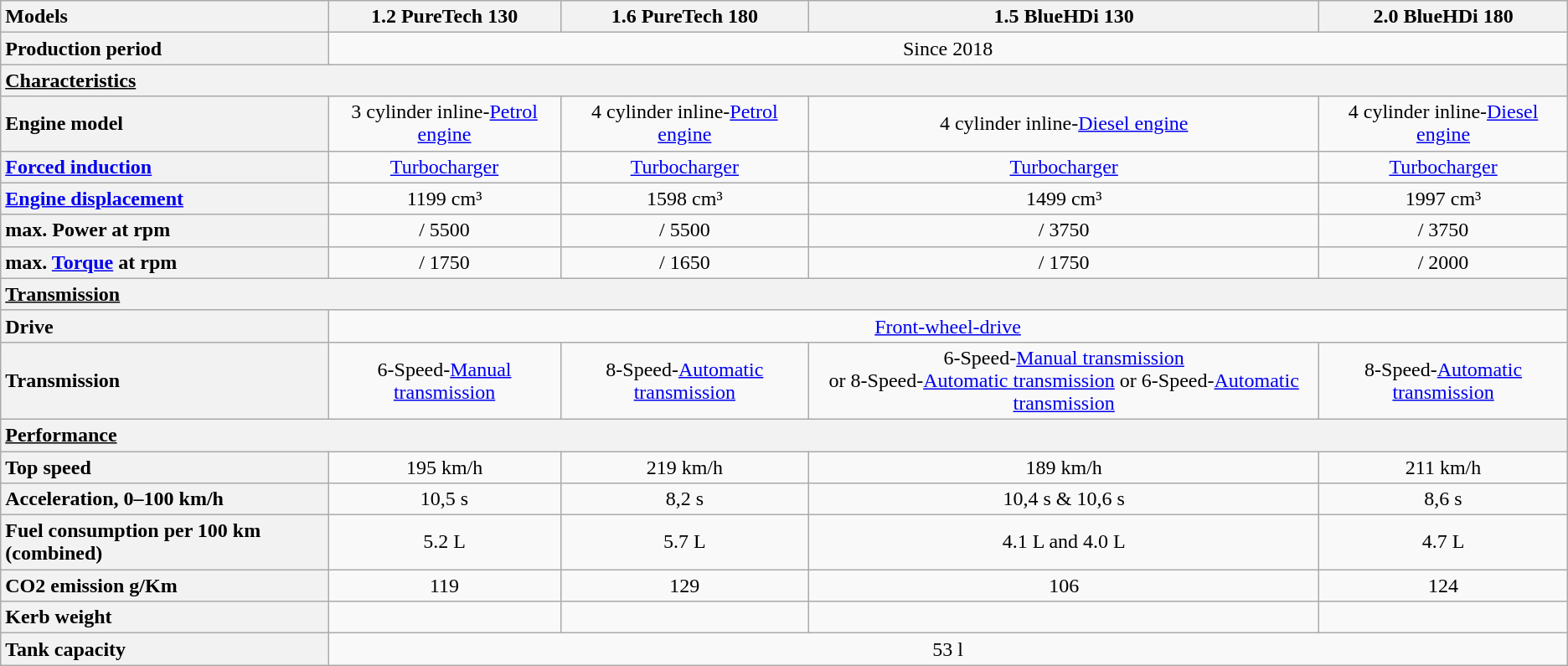<table class="wikitable" style="font-size: 100%; text-align: center;">
<tr class="hintergrundfarbe5">
<th style="text-align:left;">Models</th>
<th>1.2 PureTech 130</th>
<th>1.6 PureTech 180</th>
<th>1.5 BlueHDi 130</th>
<th>2.0 BlueHDi 180</th>
</tr>
<tr>
<th style="text-align:left;">Production period</th>
<td colspan="4">Since 2018</td>
</tr>
<tr>
<th style="text-align:left;" colspan="5"><u>Characteristics</u></th>
</tr>
<tr>
<th style="text-align:left;">Engine model</th>
<td>3 cylinder inline-<a href='#'>Petrol engine</a></td>
<td>4 cylinder inline-<a href='#'>Petrol engine</a></td>
<td>4 cylinder inline-<a href='#'>Diesel engine</a></td>
<td>4 cylinder inline-<a href='#'>Diesel engine</a></td>
</tr>
<tr>
<th style="text-align:left;"><a href='#'>Forced induction</a></th>
<td><a href='#'>Turbocharger</a></td>
<td><a href='#'>Turbocharger</a></td>
<td><a href='#'>Turbocharger</a></td>
<td><a href='#'>Turbocharger</a></td>
</tr>
<tr>
<th style="text-align:left;"><a href='#'>Engine displacement</a></th>
<td>1199 cm³</td>
<td>1598 cm³</td>
<td>1499 cm³</td>
<td>1997 cm³</td>
</tr>
<tr>
<th style="text-align:left;">max. Power at rpm</th>
<td> / 5500</td>
<td> / 5500</td>
<td> / 3750</td>
<td> / 3750</td>
</tr>
<tr>
<th style="text-align:left;">max. <a href='#'>Torque</a> at rpm</th>
<td> / 1750</td>
<td> / 1650</td>
<td> / 1750</td>
<td> / 2000</td>
</tr>
<tr>
<th style="text-align:left;" colspan="5"><u>Transmission</u></th>
</tr>
<tr>
<th style="text-align:left;">Drive</th>
<td colspan="4"><a href='#'>Front-wheel-drive</a></td>
</tr>
<tr>
<th style="text-align:left;">Transmission</th>
<td>6-Speed-<a href='#'>Manual transmission</a></td>
<td>8-Speed-<a href='#'>Automatic transmission</a></td>
<td>6-Speed-<a href='#'>Manual transmission</a><br>or 8-Speed-<a href='#'>Automatic transmission</a>
or 6-Speed-<a href='#'>Automatic transmission</a></td>
<td>8-Speed-<a href='#'>Automatic transmission</a></td>
</tr>
<tr>
<th style="text-align:left;" colspan="5"><u>Performance</u></th>
</tr>
<tr>
<th style="text-align:left;">Top speed</th>
<td>195 km/h</td>
<td>219 km/h</td>
<td>189 km/h</td>
<td>211 km/h</td>
</tr>
<tr>
<th style="text-align:left;">Acceleration, 0–100 km/h</th>
<td>10,5 s</td>
<td>8,2 s</td>
<td>10,4 s & 10,6 s</td>
<td>8,6 s</td>
</tr>
<tr>
<th style="text-align:left;">Fuel consumption per 100 km (combined)</th>
<td>5.2 L</td>
<td>5.7 L</td>
<td>4.1 L and 4.0 L</td>
<td>4.7 L</td>
</tr>
<tr>
<th style="text-align:left;">CO2 emission g/Km</th>
<td>119</td>
<td>129</td>
<td>106</td>
<td>124</td>
</tr>
<tr>
<th style="text-align:left;">Kerb weight</th>
<td></td>
<td></td>
<td></td>
<td></td>
</tr>
<tr>
<th style="text-align:left;">Tank capacity</th>
<td colspan="4">53 l</td>
</tr>
</table>
